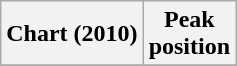<table class="wikitable sortable">
<tr>
<th>Chart (2010)</th>
<th>Peak<br>position</th>
</tr>
<tr>
</tr>
</table>
